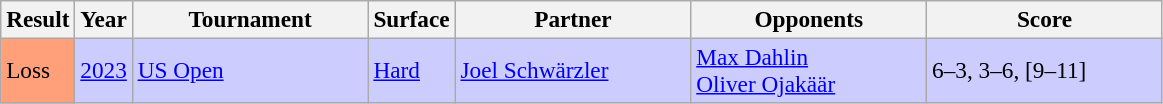<table class="sortable wikitable" style=font-size:97%>
<tr>
<th>Result</th>
<th>Year</th>
<th width=150>Tournament</th>
<th>Surface</th>
<th width=150>Partner</th>
<th width=150>Opponents</th>
<th width=150>Score</th>
</tr>
<tr style="background:#ccf;">
<td style="background:#ffa07a;">Loss</td>
<td><a href='#'>2023</a></td>
<td><a href='#'>US Open</a></td>
<td><a href='#'>Hard</a></td>
<td> <a href='#'>Joel Schwärzler</a></td>
<td> <a href='#'>Max Dahlin</a><br> <a href='#'>Oliver Ojakäär</a></td>
<td>6–3, 3–6, [9–11]</td>
</tr>
</table>
